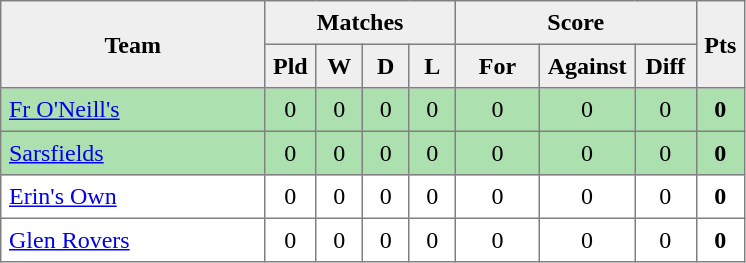<table style=border-collapse:collapse border=1 cellspacing=0 cellpadding=5>
<tr align=center bgcolor=#efefef>
<th rowspan=2 width=165>Team</th>
<th colspan=4>Matches</th>
<th colspan=3>Score</th>
<th rowspan=2width=20>Pts</th>
</tr>
<tr align=center bgcolor=#efefef>
<th width=20>Pld</th>
<th width=20>W</th>
<th width=20>D</th>
<th width=20>L</th>
<th width=45>For</th>
<th width=45>Against</th>
<th width=30>Diff</th>
</tr>
<tr align=center style="background:#ACE1AF;">
<td style="text-align:left;"><a href='#'>Fr O'Neill's</a></td>
<td>0</td>
<td>0</td>
<td>0</td>
<td>0</td>
<td>0</td>
<td>0</td>
<td>0</td>
<td><strong>0</strong></td>
</tr>
<tr align=center style="background:#ACE1AF;">
<td style="text-align:left;"><a href='#'>Sarsfields</a></td>
<td>0</td>
<td>0</td>
<td>0</td>
<td>0</td>
<td>0</td>
<td>0</td>
<td>0</td>
<td><strong>0</strong></td>
</tr>
<tr align=center>
<td style="text-align:left;"><a href='#'>Erin's Own</a></td>
<td>0</td>
<td>0</td>
<td>0</td>
<td>0</td>
<td>0</td>
<td>0</td>
<td>0</td>
<td><strong>0</strong></td>
</tr>
<tr align=center>
<td style="text-align:left;"><a href='#'>Glen Rovers</a></td>
<td>0</td>
<td>0</td>
<td>0</td>
<td>0</td>
<td>0</td>
<td>0</td>
<td>0</td>
<td><strong>0</strong></td>
</tr>
</table>
